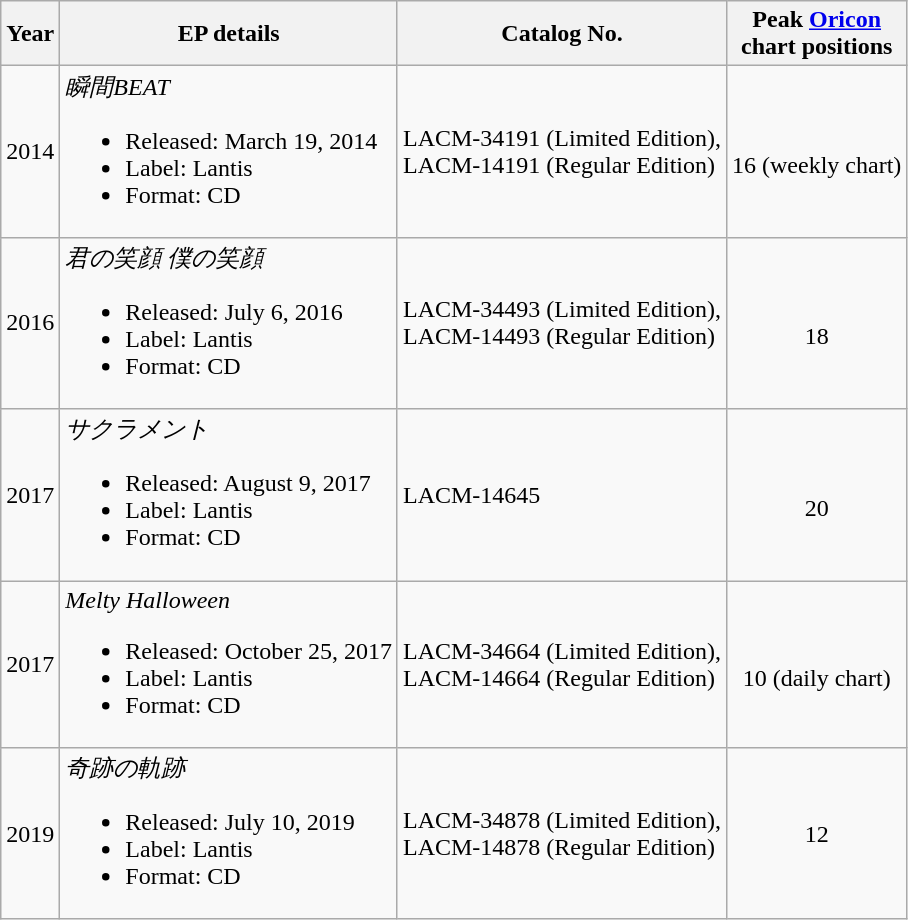<table class="wikitable">
<tr>
<th>Year</th>
<th>EP details</th>
<th>Catalog No.</th>
<th>Peak <a href='#'>Oricon</a><br> chart positions</th>
</tr>
<tr>
<td>2014</td>
<td align="left"><em>瞬間BEAT</em><br><ul><li>Released: March 19, 2014</li><li>Label: Lantis</li><li>Format: CD</li></ul></td>
<td>LACM-34191 (Limited Edition),<br>LACM-14191 (Regular Edition)</td>
<td align="center"><br>16 (weekly chart)</td>
</tr>
<tr>
<td>2016</td>
<td align="left"><em>君の笑顔 僕の笑顔</em><br><ul><li>Released: July 6, 2016</li><li>Label: Lantis</li><li>Format: CD</li></ul></td>
<td>LACM-34493 (Limited Edition),<br>LACM-14493 (Regular Edition)</td>
<td align="center"><br>18</td>
</tr>
<tr>
<td>2017</td>
<td align="left"><em>サクラメント</em><br><ul><li>Released: August 9, 2017</li><li>Label: Lantis</li><li>Format: CD</li></ul></td>
<td>LACM-14645</td>
<td align="center"><br>20</td>
</tr>
<tr>
<td>2017</td>
<td align="left"><em>Melty Halloween</em><br><ul><li>Released: October 25, 2017</li><li>Label: Lantis</li><li>Format: CD</li></ul></td>
<td>LACM-34664 (Limited Edition),<br>LACM-14664 (Regular Edition)</td>
<td align="center"><br>10 (daily chart)</td>
</tr>
<tr>
<td>2019</td>
<td><em>奇跡の軌跡</em><br><ul><li>Released: July 10, 2019</li><li>Label: Lantis</li><li>Format: CD</li></ul></td>
<td>LACM-34878 (Limited Edition),<br>LACM-14878 (Regular Edition)</td>
<td align="center">12</td>
</tr>
</table>
